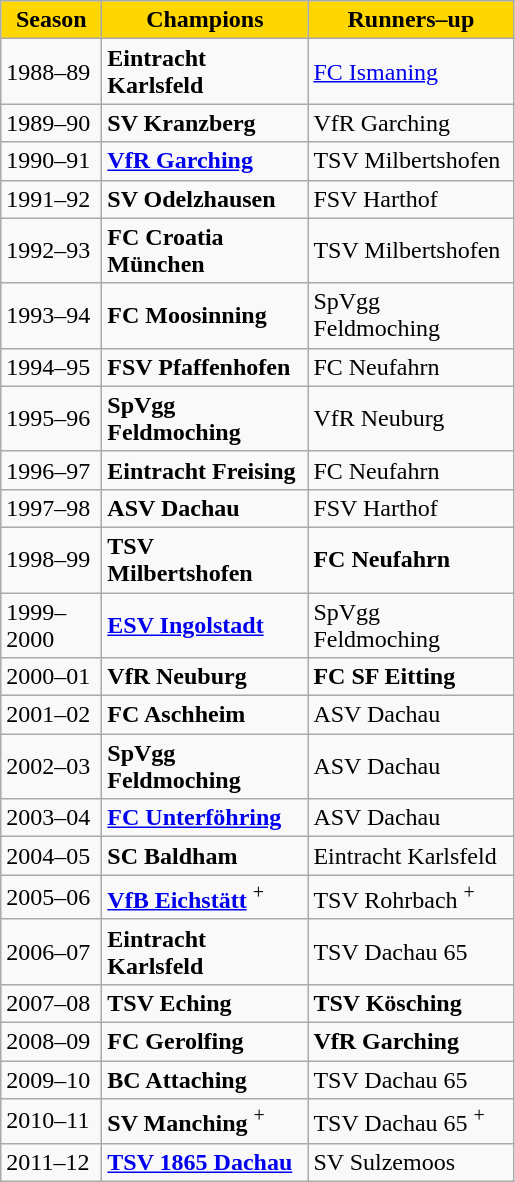<table class="wikitable">
<tr align="center" bgcolor="#FFD700">
<td width="60"><strong>Season</strong></td>
<td width="130"><strong>Champions</strong></td>
<td width="130"><strong>Runners–up</strong></td>
</tr>
<tr>
<td>1988–89</td>
<td><strong>Eintracht Karlsfeld</strong></td>
<td><a href='#'>FC Ismaning</a></td>
</tr>
<tr>
<td>1989–90</td>
<td><strong>SV Kranzberg</strong></td>
<td>VfR Garching</td>
</tr>
<tr>
<td>1990–91</td>
<td><strong><a href='#'>VfR Garching</a></strong></td>
<td>TSV Milbertshofen</td>
</tr>
<tr>
<td>1991–92</td>
<td><strong>SV Odelzhausen</strong></td>
<td>FSV Harthof</td>
</tr>
<tr>
<td>1992–93</td>
<td><strong>FC Croatia München</strong></td>
<td>TSV Milbertshofen</td>
</tr>
<tr>
<td>1993–94</td>
<td><strong>FC Moosinning</strong></td>
<td>SpVgg Feldmoching</td>
</tr>
<tr>
<td>1994–95</td>
<td><strong>FSV Pfaffenhofen</strong></td>
<td>FC Neufahrn</td>
</tr>
<tr>
<td>1995–96</td>
<td><strong>SpVgg Feldmoching</strong></td>
<td>VfR Neuburg</td>
</tr>
<tr>
<td>1996–97</td>
<td><strong>Eintracht Freising</strong></td>
<td>FC Neufahrn</td>
</tr>
<tr>
<td>1997–98</td>
<td><strong>ASV Dachau</strong></td>
<td>FSV Harthof</td>
</tr>
<tr>
<td>1998–99</td>
<td><strong>TSV Milbertshofen</strong></td>
<td><strong>FC Neufahrn</strong></td>
</tr>
<tr>
<td>1999–2000</td>
<td><strong><a href='#'>ESV Ingolstadt</a></strong></td>
<td>SpVgg Feldmoching</td>
</tr>
<tr>
<td>2000–01</td>
<td><strong>VfR Neuburg</strong></td>
<td><strong>FC SF Eitting</strong></td>
</tr>
<tr>
<td>2001–02</td>
<td><strong>FC Aschheim</strong></td>
<td>ASV Dachau</td>
</tr>
<tr>
<td>2002–03</td>
<td><strong>SpVgg Feldmoching</strong></td>
<td>ASV Dachau</td>
</tr>
<tr>
<td>2003–04</td>
<td><strong><a href='#'>FC Unterföhring</a></strong></td>
<td>ASV Dachau</td>
</tr>
<tr>
<td>2004–05</td>
<td><strong>SC Baldham</strong></td>
<td>Eintracht Karlsfeld</td>
</tr>
<tr>
<td>2005–06</td>
<td><strong><a href='#'>VfB Eichstätt</a></strong> <sup>+</sup></td>
<td>TSV Rohrbach <sup>+</sup></td>
</tr>
<tr>
<td>2006–07</td>
<td><strong>Eintracht Karlsfeld</strong></td>
<td>TSV Dachau 65</td>
</tr>
<tr>
<td>2007–08</td>
<td><strong>TSV Eching</strong></td>
<td><strong>TSV Kösching</strong></td>
</tr>
<tr>
<td>2008–09</td>
<td><strong>FC Gerolfing</strong></td>
<td><strong>VfR Garching</strong></td>
</tr>
<tr>
<td>2009–10</td>
<td><strong>BC Attaching</strong></td>
<td>TSV Dachau 65</td>
</tr>
<tr>
<td>2010–11</td>
<td><strong>SV Manching</strong> <sup>+</sup></td>
<td>TSV Dachau 65 <sup>+</sup></td>
</tr>
<tr>
<td>2011–12</td>
<td><strong><a href='#'>TSV 1865 Dachau</a></strong></td>
<td>SV Sulzemoos</td>
</tr>
</table>
